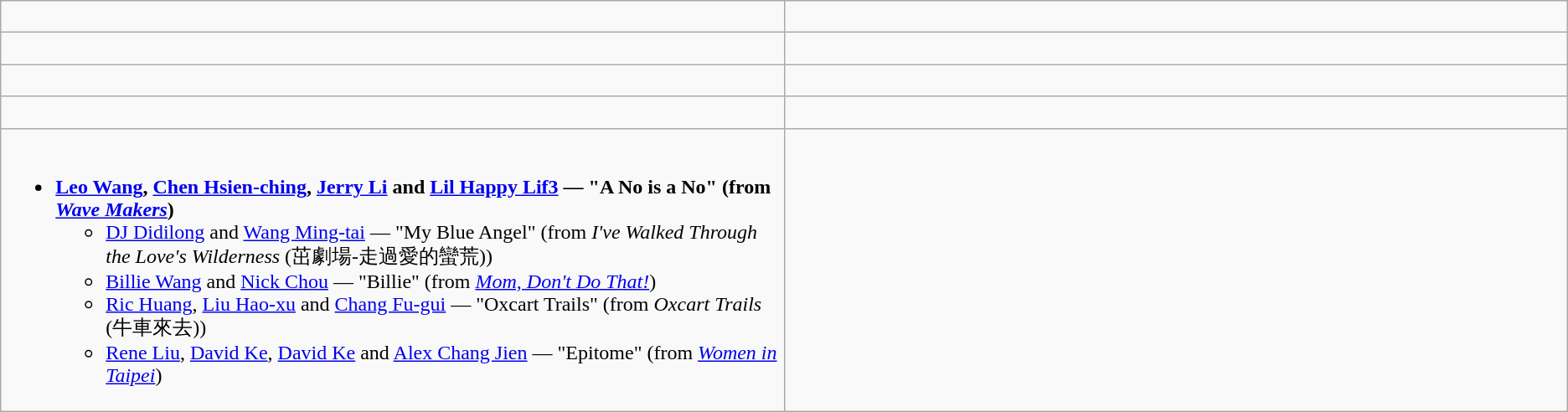<table class=wikitable>
<tr>
<td style="vertical-align:top;" width="50%"><br>
<strong></strong></td>
<td style="vertical-align:top;" width="50%"><br>
<strong></strong></td>
</tr>
<tr>
<td style="vertical-align:top;" width="50%"><br>
<strong></strong></td>
<td style="vertical-align:top;" width="50%"><br>
<strong></strong></td>
</tr>
<tr>
<td style="vertical-align:top;" width="50%"><br>
<strong></strong></td>
<td style="vertical-align:top;" width="50%"><br>
<strong></strong></td>
</tr>
<tr>
<td style="vertical-align:top;" width="50%"><br>
<strong></strong></td>
<td style="vertical-align:top;" width="50%"><br>
<strong></strong></td>
</tr>
<tr>
<td style="vertical-align:top;" width="50%"><br><ul><li><strong><a href='#'>Leo Wang</a>, <a href='#'>Chen Hsien-ching</a>, <a href='#'>Jerry Li</a> and <a href='#'>Lil Happy Lif3</a> — "A No is a No" (from <em><a href='#'>Wave Makers</a></em>)</strong><ul><li><a href='#'>DJ Didilong</a> and <a href='#'>Wang Ming-tai</a> — "My Blue Angel" (from <em>I've Walked Through the Love's Wilderness</em> (茁劇場-走過愛的蠻荒))</li><li><a href='#'>Billie Wang</a> and <a href='#'>Nick Chou</a> — "Billie" (from <em><a href='#'>Mom, Don't Do That!</a></em>)</li><li><a href='#'>Ric Huang</a>, <a href='#'>Liu Hao-xu</a> and <a href='#'>Chang Fu-gui</a> — "Oxcart Trails" (from <em>Oxcart Trails</em> (牛車來去))</li><li><a href='#'>Rene Liu</a>, <a href='#'>David Ke</a>, <a href='#'>David Ke</a> and <a href='#'>Alex Chang Jien</a> — "Epitome" (from <em><a href='#'>Women in Taipei</a></em>)</li></ul></li></ul></td>
<td style="vertical-align:top;" width="50%"></td>
</tr>
</table>
